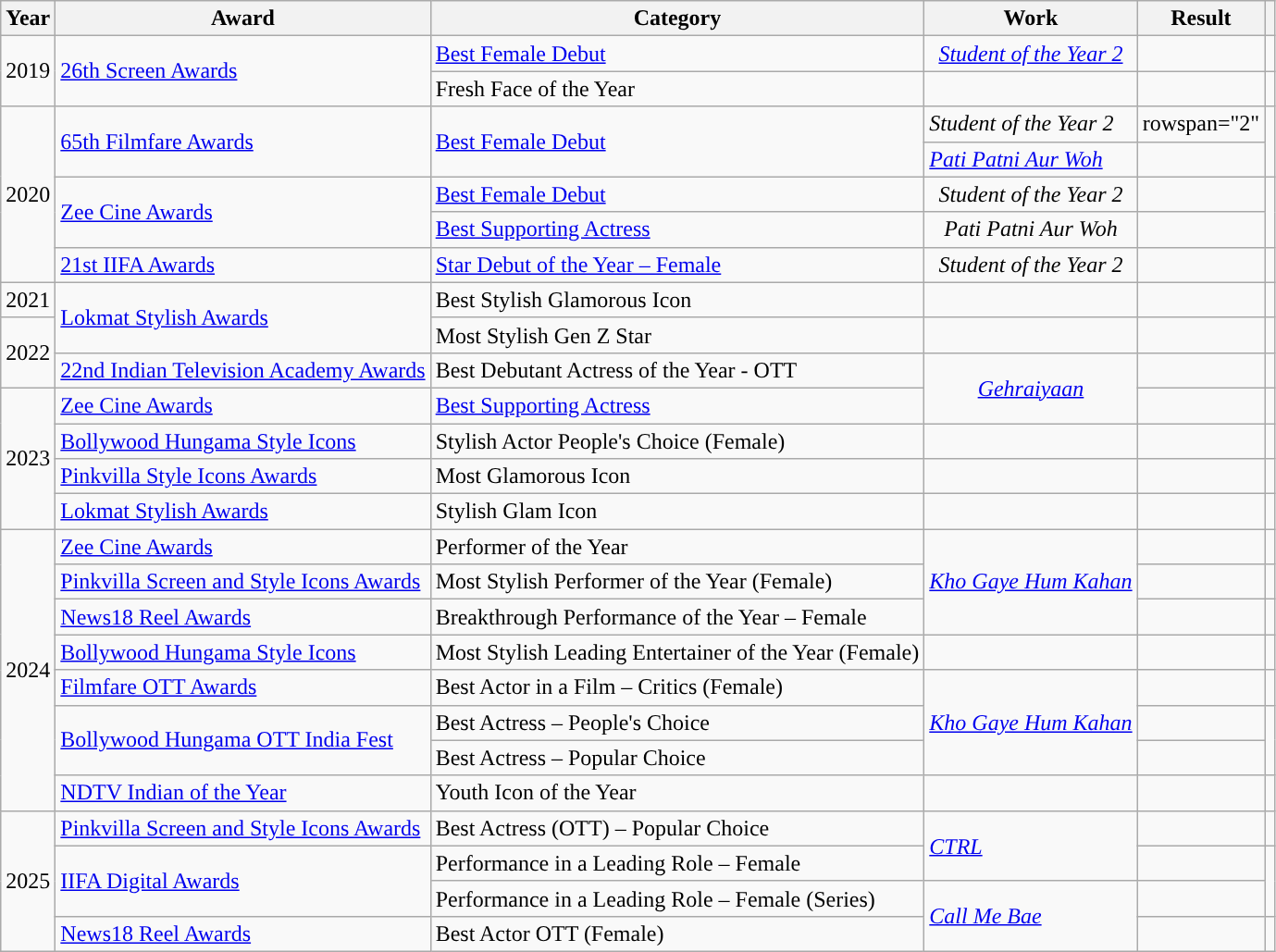<table class="wikitable">
<tr>
<th>Year</th>
<th>Award</th>
<th>Category</th>
<th>Work</th>
<th>Result</th>
<th></th>
</tr>
<tr>
<td style="text-align:center;" rowspan="2">2019</td>
<td rowspan="2"><a href='#'>26th Screen Awards</a></td>
<td><a href='#'>Best Female Debut</a></td>
<td style="text-align:center;"><em><a href='#'>Student of the Year 2</a></em></td>
<td></td>
<td style="text-align:center;"></td>
</tr>
<tr>
<td>Fresh Face of the Year</td>
<td></td>
<td></td>
<td style="text-align:center;"></td>
</tr>
<tr>
<td rowspan="5" style="text-align:center;">2020</td>
<td rowspan="2"><a href='#'>65th Filmfare Awards</a></td>
<td rowspan="2"><a href='#'>Best Female Debut</a></td>
<td><em>Student of the Year 2</em></td>
<td>rowspan="2" </td>
<td rowspan="2" style="text-align:center;"></td>
</tr>
<tr>
<td><em><a href='#'>Pati Patni Aur Woh</a></em></td>
</tr>
<tr>
<td rowspan=2><a href='#'>Zee Cine Awards</a></td>
<td><a href='#'>Best Female Debut</a></td>
<td style="text-align:center;"><em>Student of the Year 2</em></td>
<td></td>
<td style="text-align:center;" rowspan=2></td>
</tr>
<tr>
<td><a href='#'>Best Supporting Actress</a></td>
<td style="text-align:center;"><em>Pati Patni Aur Woh</em></td>
<td></td>
</tr>
<tr>
<td><a href='#'>21st IIFA Awards</a></td>
<td><a href='#'>Star Debut of the Year – Female</a></td>
<td style="text-align:center;"><em>Student of the Year 2</em></td>
<td></td>
<td style="text-align:center;"></td>
</tr>
<tr>
<td>2021</td>
<td rowspan="2"><a href='#'>Lokmat Stylish Awards</a></td>
<td>Best Stylish Glamorous Icon</td>
<td></td>
<td></td>
<td style="text-align:center;"></td>
</tr>
<tr>
<td rowspan="2">2022</td>
<td>Most Stylish Gen Z Star</td>
<td></td>
<td></td>
<td style="text-align:center;"></td>
</tr>
<tr>
<td><a href='#'>22nd Indian Television Academy Awards</a></td>
<td>Best Debutant Actress of the Year - OTT</td>
<td style="text-align:center;" rowspan="2"><em><a href='#'>Gehraiyaan</a></em></td>
<td></td>
<td style="text-align:center;"></td>
</tr>
<tr>
<td rowspan="4">2023</td>
<td><a href='#'>Zee Cine Awards</a></td>
<td><a href='#'>Best Supporting Actress</a></td>
<td></td>
<td style="text-align:center;"></td>
</tr>
<tr>
<td><a href='#'>Bollywood Hungama Style Icons</a></td>
<td>Stylish Actor People's Choice (Female)</td>
<td></td>
<td></td>
<td style="text-align:center;"></td>
</tr>
<tr>
<td><a href='#'>Pinkvilla Style Icons Awards</a></td>
<td>Most Glamorous Icon</td>
<td></td>
<td></td>
<td style="text-align:center;"></td>
</tr>
<tr>
<td><a href='#'>Lokmat Stylish Awards</a></td>
<td>Stylish Glam Icon</td>
<td></td>
<td></td>
<td style="text-align:center;"></td>
</tr>
<tr>
<td rowspan="8">2024</td>
<td><a href='#'>Zee Cine Awards</a></td>
<td>Performer of the Year</td>
<td rowspan="3"><em><a href='#'>Kho Gaye Hum Kahan</a></em></td>
<td></td>
<td style="text-align:center;"></td>
</tr>
<tr>
<td><a href='#'>Pinkvilla Screen and Style Icons Awards</a></td>
<td>Most Stylish Performer of the Year (Female)</td>
<td></td>
<td style="text-align:center;"></td>
</tr>
<tr>
<td><a href='#'>News18 Reel Awards</a></td>
<td>Breakthrough Performance of the Year – Female</td>
<td></td>
<td style="text-align:center;"></td>
</tr>
<tr>
<td><a href='#'>Bollywood Hungama Style Icons</a></td>
<td>Most Stylish Leading Entertainer of the Year (Female)</td>
<td></td>
<td></td>
<td style="text-align:center;"></td>
</tr>
<tr>
<td><a href='#'>Filmfare OTT Awards</a></td>
<td>Best Actor in a Film – Critics (Female)</td>
<td rowspan="3"><em><a href='#'>Kho Gaye Hum Kahan</a></em></td>
<td></td>
<td style="text-align:center;"></td>
</tr>
<tr>
<td rowspan="2"><a href='#'>Bollywood Hungama OTT India Fest</a></td>
<td>Best Actress – People's Choice</td>
<td></td>
<td rowspan="2" style="text-align:center;"></td>
</tr>
<tr>
<td>Best Actress – Popular Choice</td>
<td></td>
</tr>
<tr>
<td><a href='#'>NDTV Indian of the Year</a></td>
<td>Youth Icon of the Year</td>
<td></td>
<td></td>
<td style="text-align:center;"></td>
</tr>
<tr>
<td rowspan="4">2025</td>
<td><a href='#'>Pinkvilla Screen and Style Icons Awards</a></td>
<td>Best Actress (OTT) – Popular Choice</td>
<td rowspan="2"><em><a href='#'>CTRL</a></em></td>
<td></td>
<td style="text-align:center;"></td>
</tr>
<tr>
<td rowspan="2"><a href='#'>IIFA Digital Awards</a></td>
<td>Performance in a Leading Role –  Female</td>
<td></td>
<td rowspan="2" style="text-align:center;"></td>
</tr>
<tr>
<td>Performance in a Leading Role –  Female (Series)</td>
<td rowspan="2"><em><a href='#'>Call Me Bae</a></em></td>
<td></td>
</tr>
<tr>
<td><a href='#'>News18 Reel Awards</a></td>
<td>Best Actor OTT (Female)</td>
<td></td>
<td style="text-align:center;"></td>
</tr>
</table>
